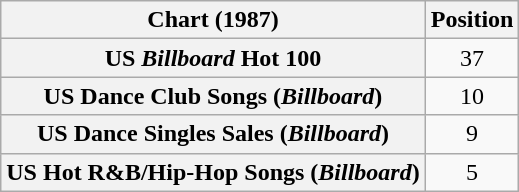<table class="wikitable sortable plainrowheaders" style="text-align:center">
<tr>
<th scope="col">Chart (1987)</th>
<th scope="col">Position</th>
</tr>
<tr>
<th scope="row">US <em>Billboard</em> Hot 100</th>
<td>37</td>
</tr>
<tr>
<th scope="row">US Dance Club Songs (<em>Billboard</em>)</th>
<td>10</td>
</tr>
<tr>
<th scope="row">US Dance Singles Sales (<em>Billboard</em>)</th>
<td>9</td>
</tr>
<tr>
<th scope="row">US Hot R&B/Hip-Hop Songs (<em>Billboard</em>)</th>
<td>5</td>
</tr>
</table>
